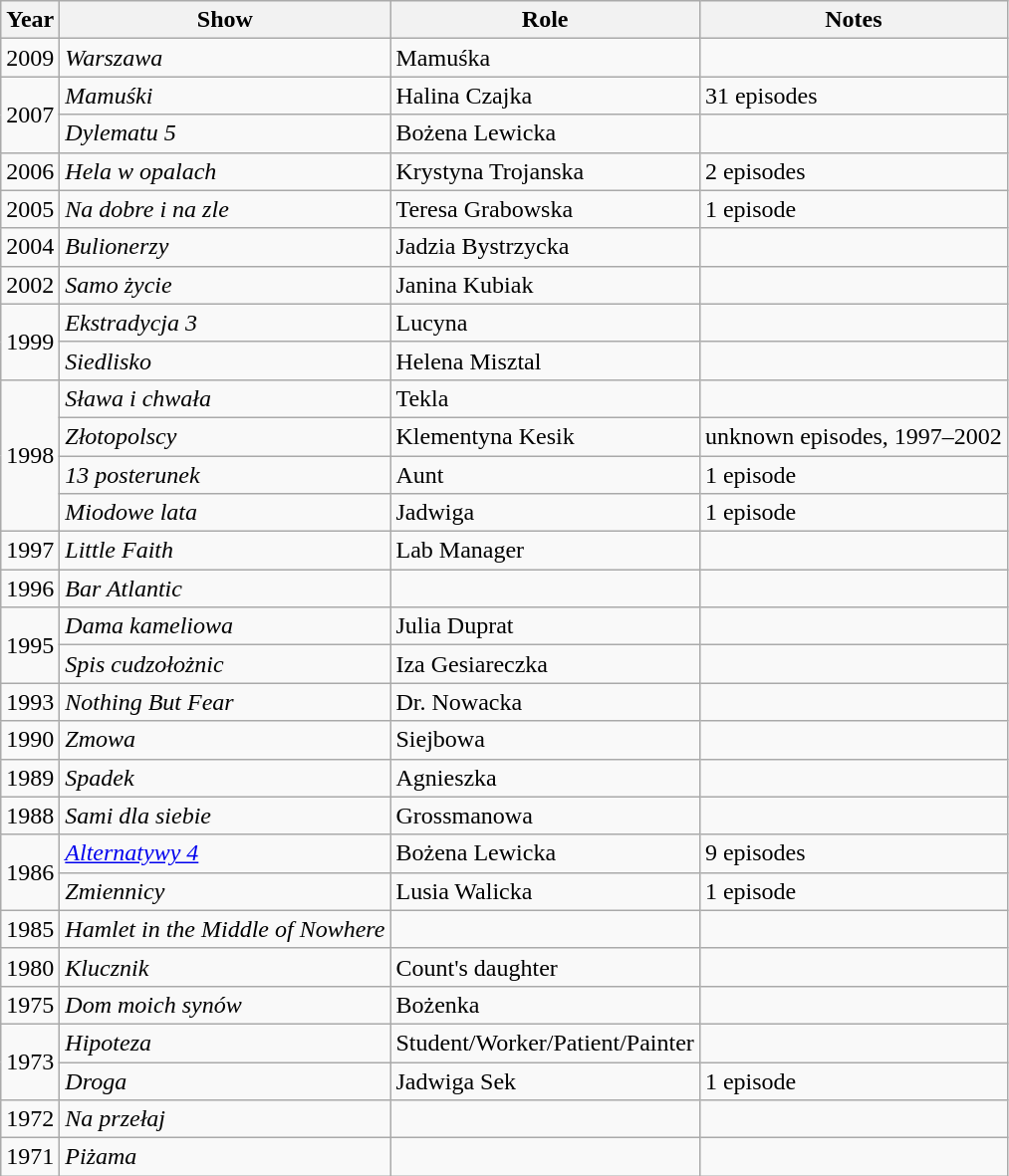<table class="wikitable">
<tr>
<th>Year</th>
<th>Show</th>
<th>Role</th>
<th>Notes</th>
</tr>
<tr>
<td>2009</td>
<td><em>Warszawa</em></td>
<td>Mamuśka</td>
<td></td>
</tr>
<tr>
<td rowspan="2">2007</td>
<td><em>Mamuśki</em></td>
<td>Halina Czajka</td>
<td>31 episodes</td>
</tr>
<tr>
<td><em>Dylematu 5</em></td>
<td>Bożena Lewicka</td>
<td></td>
</tr>
<tr>
<td>2006</td>
<td><em>Hela w opalach</em></td>
<td>Krystyna Trojanska</td>
<td>2 episodes</td>
</tr>
<tr>
<td>2005</td>
<td><em>Na dobre i na zle</em></td>
<td>Teresa Grabowska</td>
<td>1 episode</td>
</tr>
<tr>
<td>2004</td>
<td><em>Bulionerzy</em></td>
<td>Jadzia Bystrzycka</td>
<td></td>
</tr>
<tr>
<td>2002</td>
<td><em>Samo życie</em></td>
<td>Janina Kubiak</td>
<td></td>
</tr>
<tr>
<td rowspan="2">1999</td>
<td><em>Ekstradycja 3</em></td>
<td>Lucyna</td>
<td></td>
</tr>
<tr>
<td><em>Siedlisko</em></td>
<td>Helena Misztal</td>
<td></td>
</tr>
<tr>
<td rowspan="4">1998</td>
<td><em>Sława i chwała</em></td>
<td>Tekla</td>
<td></td>
</tr>
<tr>
<td><em>Złotopolscy</em></td>
<td>Klementyna Kesik</td>
<td>unknown episodes, 1997–2002</td>
</tr>
<tr>
<td><em>13 posterunek</em></td>
<td>Aunt</td>
<td>1 episode</td>
</tr>
<tr>
<td><em>Miodowe lata</em></td>
<td>Jadwiga</td>
<td>1 episode</td>
</tr>
<tr>
<td>1997</td>
<td><em>Little Faith</em></td>
<td>Lab Manager</td>
<td></td>
</tr>
<tr>
<td>1996</td>
<td><em>Bar Atlantic</em></td>
<td></td>
<td></td>
</tr>
<tr>
<td rowspan="2">1995</td>
<td><em>Dama kameliowa</em></td>
<td>Julia Duprat</td>
<td></td>
</tr>
<tr>
<td><em>Spis cudzołożnic</em></td>
<td>Iza Gesiareczka</td>
<td></td>
</tr>
<tr>
<td>1993</td>
<td><em>Nothing But Fear</em></td>
<td>Dr. Nowacka</td>
<td></td>
</tr>
<tr>
<td>1990</td>
<td><em>Zmowa</em></td>
<td>Siejbowa</td>
<td></td>
</tr>
<tr>
<td>1989</td>
<td><em>Spadek</em></td>
<td>Agnieszka</td>
<td></td>
</tr>
<tr>
<td>1988</td>
<td><em>Sami dla siebie</em></td>
<td>Grossmanowa</td>
<td></td>
</tr>
<tr>
<td rowspan="2">1986</td>
<td><em><a href='#'>Alternatywy 4</a></em></td>
<td>Bożena Lewicka</td>
<td>9 episodes</td>
</tr>
<tr>
<td><em>Zmiennicy</em></td>
<td>Lusia Walicka</td>
<td>1 episode</td>
</tr>
<tr>
<td>1985</td>
<td><em>Hamlet in the Middle of Nowhere</em></td>
<td></td>
<td></td>
</tr>
<tr>
<td>1980</td>
<td><em>Klucznik</em></td>
<td>Count's daughter</td>
<td></td>
</tr>
<tr>
<td>1975</td>
<td><em>Dom moich synów</em></td>
<td>Bożenka</td>
<td></td>
</tr>
<tr>
<td rowspan="2">1973</td>
<td><em>Hipoteza</em></td>
<td>Student/Worker/Patient/Painter</td>
<td></td>
</tr>
<tr>
<td><em>Droga</em></td>
<td>Jadwiga Sek</td>
<td>1 episode</td>
</tr>
<tr>
<td>1972</td>
<td><em>Na przełaj</em></td>
<td></td>
<td></td>
</tr>
<tr>
<td>1971</td>
<td><em>Piżama</em></td>
<td></td>
<td></td>
</tr>
</table>
